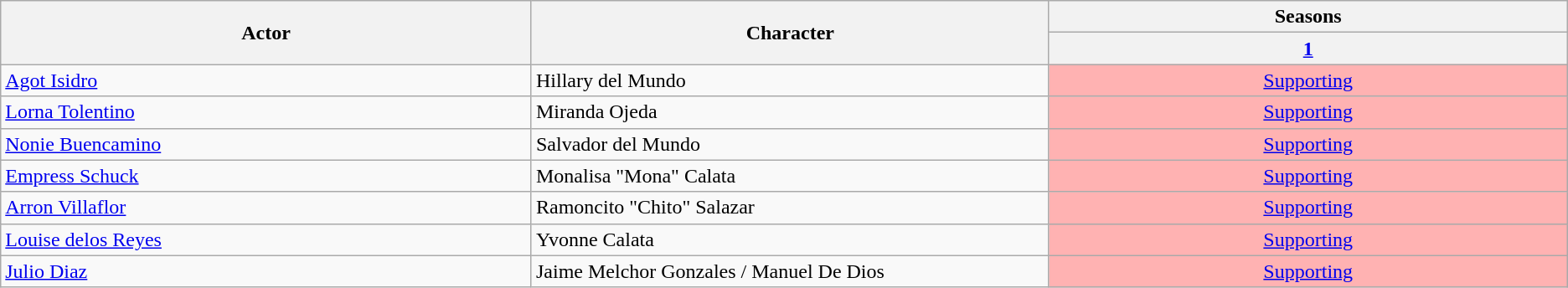<table class="wikitable">
<tr>
<th style="width:5%;" rowspan="2">Actor</th>
<th style="width:5%;" rowspan="2">Character</th>
<th colspan="1">Seasons</th>
</tr>
<tr>
<th style="width:5%;"><a href='#'>1</a></th>
</tr>
<tr>
<td><a href='#'>Agot Isidro</a></td>
<td>Hillary del Mundo</td>
<td colspan="1" style="background: #ffb2b2"  align="center"><a href='#'>Supporting</a></td>
</tr>
<tr>
<td><a href='#'>Lorna Tolentino</a></td>
<td>Miranda Ojeda</td>
<td colspan="1" style="background: #ffb2b2"  align="center"><a href='#'>Supporting</a></td>
</tr>
<tr>
<td><a href='#'>Nonie Buencamino</a></td>
<td>Salvador del Mundo</td>
<td colspan="1" style="background: #ffb2b2"  align="center"><a href='#'>Supporting</a></td>
</tr>
<tr>
<td><a href='#'>Empress Schuck</a></td>
<td>Monalisa "Mona" Calata</td>
<td colspan="1" style="background: #ffb2b2"  align="center"><a href='#'>Supporting</a></td>
</tr>
<tr>
<td><a href='#'>Arron Villaflor</a></td>
<td>Ramoncito "Chito" Salazar</td>
<td colspan="1" style="background: #ffb2b2"  align="center"><a href='#'>Supporting</a></td>
</tr>
<tr>
<td><a href='#'>Louise delos Reyes</a></td>
<td>Yvonne Calata</td>
<td colspan="1" style="background: #ffb2b2"  align="center"><a href='#'>Supporting</a></td>
</tr>
<tr>
<td><a href='#'>Julio Diaz</a></td>
<td>Jaime Melchor Gonzales / Manuel De Dios</td>
<td colspan="1" style="background: #ffb2b2"  align="center"><a href='#'>Supporting</a></td>
</tr>
</table>
